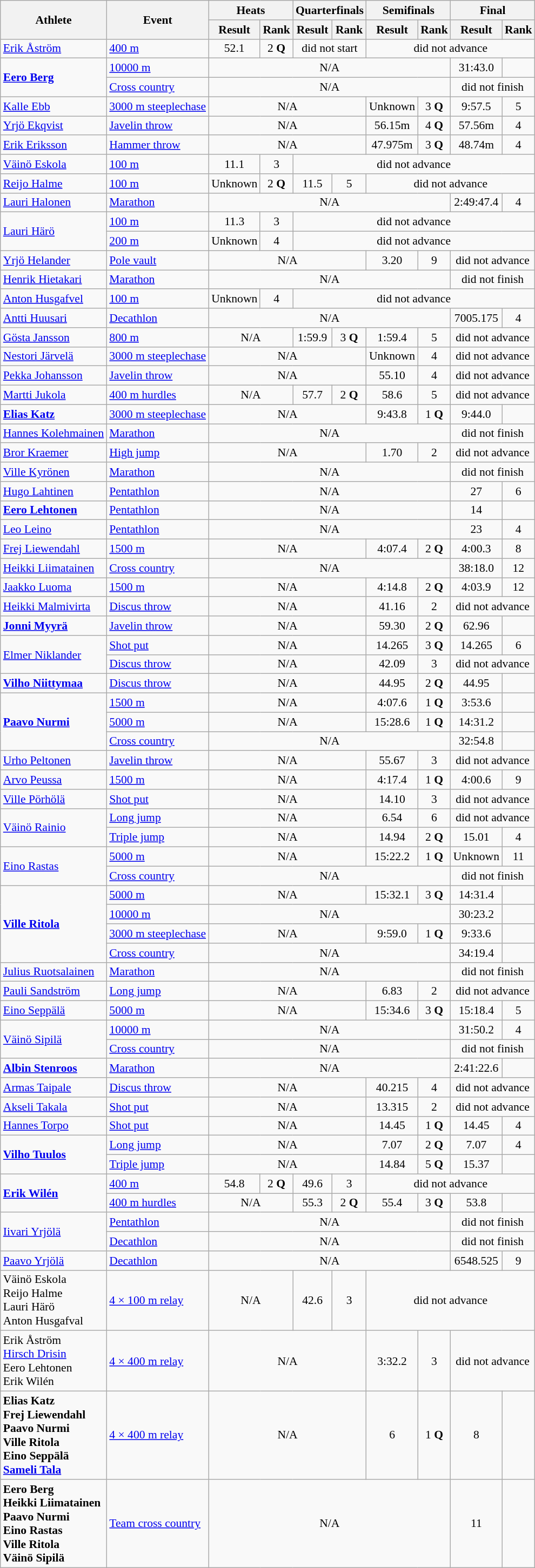<table class=wikitable style="font-size:90%">
<tr>
<th rowspan=2>Athlete</th>
<th rowspan=2>Event</th>
<th colspan=2>Heats</th>
<th colspan=2>Quarterfinals</th>
<th colspan=2>Semifinals</th>
<th colspan=2>Final</th>
</tr>
<tr>
<th>Result</th>
<th>Rank</th>
<th>Result</th>
<th>Rank</th>
<th>Result</th>
<th>Rank</th>
<th>Result</th>
<th>Rank</th>
</tr>
<tr>
<td><a href='#'>Erik Åström</a></td>
<td><a href='#'>400 m</a></td>
<td align=center>52.1</td>
<td align=center>2 <strong>Q</strong></td>
<td align=center colspan=2>did not start</td>
<td align=center colspan=4>did not advance</td>
</tr>
<tr>
<td rowspan=2><strong><a href='#'>Eero Berg</a></strong></td>
<td><a href='#'>10000 m</a></td>
<td align=center colspan=6>N/A</td>
<td align=center>31:43.0</td>
<td align=center></td>
</tr>
<tr>
<td><a href='#'>Cross country</a></td>
<td align=center colspan=6>N/A</td>
<td align=center colspan=2>did not finish</td>
</tr>
<tr>
<td><a href='#'>Kalle Ebb</a></td>
<td><a href='#'>3000 m steeplechase</a></td>
<td align=center colspan=4>N/A</td>
<td align=center>Unknown</td>
<td align=center>3 <strong>Q</strong></td>
<td align=center>9:57.5</td>
<td align=center>5</td>
</tr>
<tr>
<td><a href='#'>Yrjö Ekqvist</a></td>
<td><a href='#'>Javelin throw</a></td>
<td align=center colspan=4>N/A</td>
<td align=center>56.15m</td>
<td align=center>4 <strong>Q</strong></td>
<td align=center>57.56m</td>
<td align=center>4</td>
</tr>
<tr>
<td><a href='#'>Erik Eriksson</a></td>
<td><a href='#'>Hammer throw</a></td>
<td align=center colspan=4>N/A</td>
<td align=center>47.975m</td>
<td align=center>3 <strong>Q</strong></td>
<td align=center>48.74m</td>
<td align=center>4</td>
</tr>
<tr>
<td><a href='#'>Väinö Eskola</a></td>
<td><a href='#'>100 m</a></td>
<td align=center>11.1</td>
<td align=center>3</td>
<td align=center colspan=6>did not advance</td>
</tr>
<tr>
<td><a href='#'>Reijo Halme</a></td>
<td><a href='#'>100 m</a></td>
<td align=center>Unknown</td>
<td align=center>2 <strong>Q</strong></td>
<td align=center>11.5</td>
<td align=center>5</td>
<td align=center colspan=4>did not advance</td>
</tr>
<tr>
<td><a href='#'>Lauri Halonen</a></td>
<td><a href='#'>Marathon</a></td>
<td align=center colspan=6>N/A</td>
<td align=center>2:49:47.4</td>
<td align=center>4</td>
</tr>
<tr>
<td rowspan=2><a href='#'>Lauri Härö</a></td>
<td><a href='#'>100 m</a></td>
<td align=center>11.3</td>
<td align=center>3</td>
<td align=center colspan=6>did not advance</td>
</tr>
<tr>
<td><a href='#'>200 m</a></td>
<td align=center>Unknown</td>
<td align=center>4</td>
<td align=center colspan=6>did not advance</td>
</tr>
<tr>
<td><a href='#'>Yrjö Helander</a></td>
<td><a href='#'>Pole vault</a></td>
<td align=center colspan=4>N/A</td>
<td align=center>3.20</td>
<td align=center>9</td>
<td align=center colspan=2>did not advance</td>
</tr>
<tr>
<td><a href='#'>Henrik Hietakari</a></td>
<td><a href='#'>Marathon</a></td>
<td align=center colspan=6>N/A</td>
<td align=center colspan=2>did not finish</td>
</tr>
<tr>
<td><a href='#'>Anton Husgafvel</a></td>
<td><a href='#'>100 m</a></td>
<td align=center>Unknown</td>
<td align=center>4</td>
<td align=center colspan=6>did not advance</td>
</tr>
<tr>
<td><a href='#'>Antti Huusari</a></td>
<td><a href='#'>Decathlon</a></td>
<td align=center colspan=6>N/A</td>
<td align=center>7005.175</td>
<td align=center>4</td>
</tr>
<tr>
<td><a href='#'>Gösta Jansson</a></td>
<td><a href='#'>800 m</a></td>
<td align=center colspan=2>N/A</td>
<td align=center>1:59.9</td>
<td align=center>3 <strong>Q</strong></td>
<td align=center>1:59.4</td>
<td align=center>5</td>
<td align=center colspan=2>did not advance</td>
</tr>
<tr>
<td><a href='#'>Nestori Järvelä</a></td>
<td><a href='#'>3000 m steeplechase</a></td>
<td align=center colspan=4>N/A</td>
<td align=center>Unknown</td>
<td align=center>4</td>
<td align=center colspan=2>did not advance</td>
</tr>
<tr>
<td><a href='#'>Pekka Johansson</a></td>
<td><a href='#'>Javelin throw</a></td>
<td align=center colspan=4>N/A</td>
<td align=center>55.10</td>
<td align=center>4</td>
<td align=center colspan=2>did not advance</td>
</tr>
<tr>
<td><a href='#'>Martti Jukola</a></td>
<td><a href='#'>400 m hurdles</a></td>
<td align=center colspan=2>N/A</td>
<td align=center>57.7</td>
<td align=center>2 <strong>Q</strong></td>
<td align=center>58.6</td>
<td align=center>5</td>
<td align=center colspan=2>did not advance</td>
</tr>
<tr>
<td><strong><a href='#'>Elias Katz</a></strong></td>
<td><a href='#'>3000 m steeplechase</a></td>
<td align=center colspan=4>N/A</td>
<td align=center>9:43.8 </td>
<td align=center>1 <strong>Q</strong></td>
<td align=center>9:44.0</td>
<td align=center></td>
</tr>
<tr>
<td><a href='#'>Hannes Kolehmainen</a></td>
<td><a href='#'>Marathon</a></td>
<td align=center colspan=6>N/A</td>
<td align=center colspan=2>did not finish</td>
</tr>
<tr>
<td><a href='#'>Bror Kraemer</a></td>
<td><a href='#'>High jump</a></td>
<td align=center colspan=4>N/A</td>
<td align=center>1.70</td>
<td align=center>2</td>
<td align=center colspan=2>did not advance</td>
</tr>
<tr>
<td><a href='#'>Ville Kyrönen</a></td>
<td><a href='#'>Marathon</a></td>
<td align=center colspan=6>N/A</td>
<td align=center colspan=2>did not finish</td>
</tr>
<tr>
<td><a href='#'>Hugo Lahtinen</a></td>
<td><a href='#'>Pentathlon</a></td>
<td align=center colspan=6>N/A</td>
<td align=center>27</td>
<td align=center>6</td>
</tr>
<tr>
<td><strong><a href='#'>Eero Lehtonen</a></strong></td>
<td><a href='#'>Pentathlon</a></td>
<td align=center colspan=6>N/A</td>
<td align=center>14</td>
<td align=center></td>
</tr>
<tr>
<td><a href='#'>Leo Leino</a></td>
<td><a href='#'>Pentathlon</a></td>
<td align=center colspan=6>N/A</td>
<td align=center>23</td>
<td align=center>4</td>
</tr>
<tr>
<td><a href='#'>Frej Liewendahl</a></td>
<td><a href='#'>1500 m</a></td>
<td align=center colspan=4>N/A</td>
<td align=center>4:07.4</td>
<td align=center>2 <strong>Q</strong></td>
<td align=center>4:00.3</td>
<td align=center>8</td>
</tr>
<tr>
<td><a href='#'>Heikki Liimatainen</a></td>
<td><a href='#'>Cross country</a></td>
<td align=center colspan=6>N/A</td>
<td align=center>38:18.0</td>
<td align=center>12</td>
</tr>
<tr>
<td><a href='#'>Jaakko Luoma</a></td>
<td><a href='#'>1500 m</a></td>
<td align=center colspan=4>N/A</td>
<td align=center>4:14.8</td>
<td align=center>2 <strong>Q</strong></td>
<td align=center>4:03.9</td>
<td align=center>12</td>
</tr>
<tr>
<td><a href='#'>Heikki Malmivirta</a></td>
<td><a href='#'>Discus throw</a></td>
<td align=center colspan=4>N/A</td>
<td align=center>41.16</td>
<td align=center>2</td>
<td align=center colspan=2>did not advance</td>
</tr>
<tr>
<td><strong><a href='#'>Jonni Myyrä</a></strong></td>
<td><a href='#'>Javelin throw</a></td>
<td align=center colspan=4>N/A</td>
<td align=center>59.30</td>
<td align=center>2 <strong>Q</strong></td>
<td align=center>62.96</td>
<td align=center></td>
</tr>
<tr>
<td rowspan=2><a href='#'>Elmer Niklander</a></td>
<td><a href='#'>Shot put</a></td>
<td align=center colspan=4>N/A</td>
<td align=center>14.265</td>
<td align=center>3 <strong>Q</strong></td>
<td align=center>14.265</td>
<td align=center>6</td>
</tr>
<tr>
<td><a href='#'>Discus throw</a></td>
<td align=center colspan=4>N/A</td>
<td align=center>42.09</td>
<td align=center>3</td>
<td align=center colspan=2>did not advance</td>
</tr>
<tr>
<td><strong><a href='#'>Vilho Niittymaa</a></strong></td>
<td><a href='#'>Discus throw</a></td>
<td align=center colspan=4>N/A</td>
<td align=center>44.95</td>
<td align=center>2 <strong>Q</strong></td>
<td align=center>44.95</td>
<td align=center></td>
</tr>
<tr>
<td rowspan=3><strong><a href='#'>Paavo Nurmi</a></strong></td>
<td><a href='#'>1500 m</a></td>
<td align=center colspan=4>N/A</td>
<td align=center>4:07.6</td>
<td align=center>1 <strong>Q</strong></td>
<td align=center>3:53.6 </td>
<td align=center></td>
</tr>
<tr>
<td><a href='#'>5000 m</a></td>
<td align=center colspan=4>N/A</td>
<td align=center>15:28.6</td>
<td align=center>1 <strong>Q</strong></td>
<td align=center>14:31.2 </td>
<td align=center></td>
</tr>
<tr>
<td><a href='#'>Cross country</a></td>
<td align=center colspan=6>N/A</td>
<td align=center>32:54.8</td>
<td align=center></td>
</tr>
<tr>
<td><a href='#'>Urho Peltonen</a></td>
<td><a href='#'>Javelin throw</a></td>
<td align=center colspan=4>N/A</td>
<td align=center>55.67</td>
<td align=center>3</td>
<td align=center colspan=2>did not advance</td>
</tr>
<tr>
<td><a href='#'>Arvo Peussa</a></td>
<td><a href='#'>1500 m</a></td>
<td align=center colspan=4>N/A</td>
<td align=center>4:17.4</td>
<td align=center>1 <strong>Q</strong></td>
<td align=center>4:00.6</td>
<td align=center>9</td>
</tr>
<tr>
<td><a href='#'>Ville Pörhölä</a></td>
<td><a href='#'>Shot put</a></td>
<td align=center colspan=4>N/A</td>
<td align=center>14.10</td>
<td align=center>3</td>
<td align=center colspan=2>did not advance</td>
</tr>
<tr>
<td rowspan=2><a href='#'>Väinö Rainio</a></td>
<td><a href='#'>Long jump</a></td>
<td align=center colspan=4>N/A</td>
<td align=center>6.54</td>
<td align=center>6</td>
<td align=center colspan=2>did not advance</td>
</tr>
<tr>
<td><a href='#'>Triple jump</a></td>
<td align=center colspan=4>N/A</td>
<td align=center>14.94</td>
<td align=center>2 <strong>Q</strong></td>
<td align=center>15.01</td>
<td align=center>4</td>
</tr>
<tr>
<td rowspan=2><a href='#'>Eino Rastas</a></td>
<td><a href='#'>5000 m</a></td>
<td align=center colspan=4>N/A</td>
<td align=center>15:22.2</td>
<td align=center>1 <strong>Q</strong></td>
<td align=center>Unknown</td>
<td align=center>11</td>
</tr>
<tr>
<td><a href='#'>Cross country</a></td>
<td align=center colspan=6>N/A</td>
<td align=center colspan=2>did not finish</td>
</tr>
<tr>
<td rowspan=4><strong><a href='#'>Ville Ritola</a></strong></td>
<td><a href='#'>5000 m</a></td>
<td align=center colspan=4>N/A</td>
<td align=center>15:32.1</td>
<td align=center>3 <strong>Q</strong></td>
<td align=center>14:31.4</td>
<td align=center></td>
</tr>
<tr>
<td><a href='#'>10000 m</a></td>
<td align=center colspan=6>N/A</td>
<td align=center>30:23.2 </td>
<td align=center></td>
</tr>
<tr>
<td><a href='#'>3000 m steeplechase</a></td>
<td align=center colspan=4>N/A</td>
<td align=center>9:59.0</td>
<td align=center>1 <strong>Q</strong></td>
<td align=center>9:33.6 </td>
<td align=center></td>
</tr>
<tr>
<td><a href='#'>Cross country</a></td>
<td align=center colspan=6>N/A</td>
<td align=center>34:19.4</td>
<td align=center></td>
</tr>
<tr>
<td><a href='#'>Julius Ruotsalainen</a></td>
<td><a href='#'>Marathon</a></td>
<td align=center colspan=6>N/A</td>
<td align=center colspan=2>did not finish</td>
</tr>
<tr>
<td><a href='#'>Pauli Sandström</a></td>
<td><a href='#'>Long jump</a></td>
<td align=center colspan=4>N/A</td>
<td align=center>6.83</td>
<td align=center>2</td>
<td align=center colspan=2>did not advance</td>
</tr>
<tr>
<td><a href='#'>Eino Seppälä</a></td>
<td><a href='#'>5000 m</a></td>
<td align=center colspan=4>N/A</td>
<td align=center>15:34.6</td>
<td align=center>3 <strong>Q</strong></td>
<td align=center>15:18.4</td>
<td align=center>5</td>
</tr>
<tr>
<td rowspan=2><a href='#'>Väinö Sipilä</a></td>
<td><a href='#'>10000 m</a></td>
<td align=center colspan=6>N/A</td>
<td align=center>31:50.2</td>
<td align=center>4</td>
</tr>
<tr>
<td><a href='#'>Cross country</a></td>
<td align=center colspan=6>N/A</td>
<td align=center colspan=2>did not finish</td>
</tr>
<tr>
<td><strong><a href='#'>Albin Stenroos</a></strong></td>
<td><a href='#'>Marathon</a></td>
<td align=center colspan=6>N/A</td>
<td align=center>2:41:22.6</td>
<td align=center></td>
</tr>
<tr>
<td><a href='#'>Armas Taipale</a></td>
<td><a href='#'>Discus throw</a></td>
<td align=center colspan=4>N/A</td>
<td align=center>40.215</td>
<td align=center>4</td>
<td align=center colspan=2>did not advance</td>
</tr>
<tr>
<td><a href='#'>Akseli Takala</a></td>
<td><a href='#'>Shot put</a></td>
<td align=center colspan=4>N/A</td>
<td align=center>13.315</td>
<td align=center>2</td>
<td align=center colspan=2>did not advance</td>
</tr>
<tr>
<td><a href='#'>Hannes Torpo</a></td>
<td><a href='#'>Shot put</a></td>
<td align=center colspan=4>N/A</td>
<td align=center>14.45</td>
<td align=center>1 <strong>Q</strong></td>
<td align=center>14.45</td>
<td align=center>4</td>
</tr>
<tr>
<td rowspan=2><strong><a href='#'>Vilho Tuulos</a></strong></td>
<td><a href='#'>Long jump</a></td>
<td align=center colspan=4>N/A</td>
<td align=center>7.07</td>
<td align=center>2 <strong>Q</strong></td>
<td align=center>7.07</td>
<td align=center>4</td>
</tr>
<tr>
<td><a href='#'>Triple jump</a></td>
<td align=center colspan=4>N/A</td>
<td align=center>14.84</td>
<td align=center>5 <strong>Q</strong></td>
<td align=center>15.37</td>
<td align=center></td>
</tr>
<tr>
<td rowspan=2><strong><a href='#'>Erik Wilén</a></strong></td>
<td><a href='#'>400 m</a></td>
<td align=center>54.8</td>
<td align=center>2 <strong>Q</strong></td>
<td align=center>49.6</td>
<td align=center>3</td>
<td align=center colspan=4>did not advance</td>
</tr>
<tr>
<td><a href='#'>400 m hurdles</a></td>
<td align=center colspan=2>N/A</td>
<td align=center>55.3</td>
<td align=center>2 <strong>Q</strong></td>
<td align=center>55.4</td>
<td align=center>3 <strong>Q</strong></td>
<td align=center>53.8 </td>
<td align=center></td>
</tr>
<tr>
<td rowspan=2><a href='#'>Iivari Yrjölä</a></td>
<td><a href='#'>Pentathlon</a></td>
<td align=center colspan=6>N/A</td>
<td align=center colspan=2>did not finish</td>
</tr>
<tr>
<td><a href='#'>Decathlon</a></td>
<td align=center colspan=6>N/A</td>
<td align=center colspan=2>did not finish</td>
</tr>
<tr>
<td><a href='#'>Paavo Yrjölä</a></td>
<td><a href='#'>Decathlon</a></td>
<td align=center colspan=6>N/A</td>
<td align=center>6548.525</td>
<td align=center>9</td>
</tr>
<tr>
<td>Väinö Eskola <br> Reijo Halme <br> Lauri Härö <br> Anton Husgafval</td>
<td><a href='#'>4 × 100 m relay</a></td>
<td align=center colspan=2>N/A</td>
<td align=center>42.6</td>
<td align=center>3</td>
<td align=center colspan=4>did not advance</td>
</tr>
<tr>
<td>Erik Åström <br> <a href='#'>Hirsch Drisin</a> <br> Eero Lehtonen <br> Erik Wilén</td>
<td><a href='#'>4 × 400 m relay</a></td>
<td align=center colspan=4>N/A</td>
<td align=center>3:32.2</td>
<td align=center>3</td>
<td align=center colspan=2>did not advance</td>
</tr>
<tr>
<td><strong>Elias Katz <br> Frej Liewendahl <br> Paavo Nurmi <br> Ville Ritola <br> Eino Seppälä <br> <a href='#'>Sameli Tala</a></strong></td>
<td><a href='#'>4 × 400 m relay</a></td>
<td align=center colspan=4>N/A</td>
<td align=center>6</td>
<td align=center>1 <strong>Q</strong></td>
<td align=center>8</td>
<td align=center></td>
</tr>
<tr>
<td><strong>Eero Berg <br> Heikki Liimatainen <br> Paavo Nurmi <br> Eino Rastas <br> Ville Ritola <br> Väinö Sipilä</strong></td>
<td><a href='#'>Team cross country</a></td>
<td align=center colspan=6>N/A</td>
<td align=center>11</td>
<td align=center></td>
</tr>
</table>
